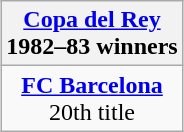<table class="wikitable" style="text-align: center; margin: 0 auto;">
<tr>
<th><a href='#'>Copa del Rey</a><br>1982–83 winners</th>
</tr>
<tr>
<td><strong><a href='#'>FC Barcelona</a></strong><br>20th title</td>
</tr>
</table>
